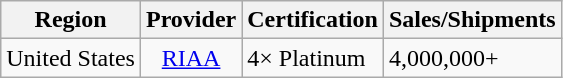<table class="wikitable">
<tr>
<th>Region</th>
<th>Provider</th>
<th>Certification</th>
<th>Sales/Shipments</th>
</tr>
<tr>
<td>United States</td>
<td style="text-align:center;"><a href='#'>RIAA</a></td>
<td>4× Platinum</td>
<td>4,000,000+</td>
</tr>
</table>
